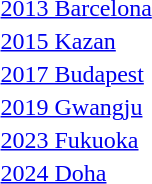<table>
<tr>
<td><a href='#'>2013 Barcelona</a><br></td>
<td></td>
<td></td>
<td></td>
</tr>
<tr>
<td><a href='#'>2015 Kazan</a><br></td>
<td></td>
<td></td>
<td></td>
</tr>
<tr>
<td><a href='#'>2017 Budapest</a><br></td>
<td></td>
<td></td>
<td></td>
</tr>
<tr>
<td><a href='#'>2019 Gwangju</a><br></td>
<td></td>
<td></td>
<td></td>
</tr>
<tr>
<td><a href='#'>2023 Fukuoka</a><br></td>
<td></td>
<td></td>
<td></td>
</tr>
<tr>
<td><a href='#'>2024 Doha</a><br></td>
<td></td>
<td></td>
<td></td>
</tr>
</table>
